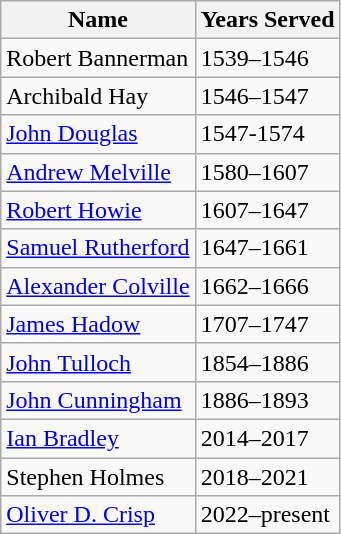<table class="wikitable sortable">
<tr>
<th>Name</th>
<th>Years Served</th>
</tr>
<tr>
<td>Robert Bannerman</td>
<td>1539–1546</td>
</tr>
<tr>
<td>Archibald Hay</td>
<td>1546–1547</td>
</tr>
<tr>
<td><a href='#'>John Douglas</a></td>
<td>1547-1574</td>
</tr>
<tr>
<td><a href='#'>Andrew Melville</a></td>
<td>1580–1607</td>
</tr>
<tr>
<td><a href='#'>Robert Howie</a></td>
<td>1607–1647</td>
</tr>
<tr>
<td><a href='#'>Samuel Rutherford</a></td>
<td>1647–1661</td>
</tr>
<tr>
<td><a href='#'>Alexander Colville</a></td>
<td>1662–1666</td>
</tr>
<tr>
<td><a href='#'>James Hadow</a></td>
<td>1707–1747</td>
</tr>
<tr>
<td><a href='#'>John Tulloch</a></td>
<td>1854–1886</td>
</tr>
<tr>
<td><a href='#'>John Cunningham</a></td>
<td>1886–1893</td>
</tr>
<tr>
<td><a href='#'>Ian Bradley</a></td>
<td>2014–2017</td>
</tr>
<tr>
<td>Stephen Holmes</td>
<td>2018–2021</td>
</tr>
<tr>
<td><a href='#'>Oliver D. Crisp</a></td>
<td>2022–present</td>
</tr>
</table>
